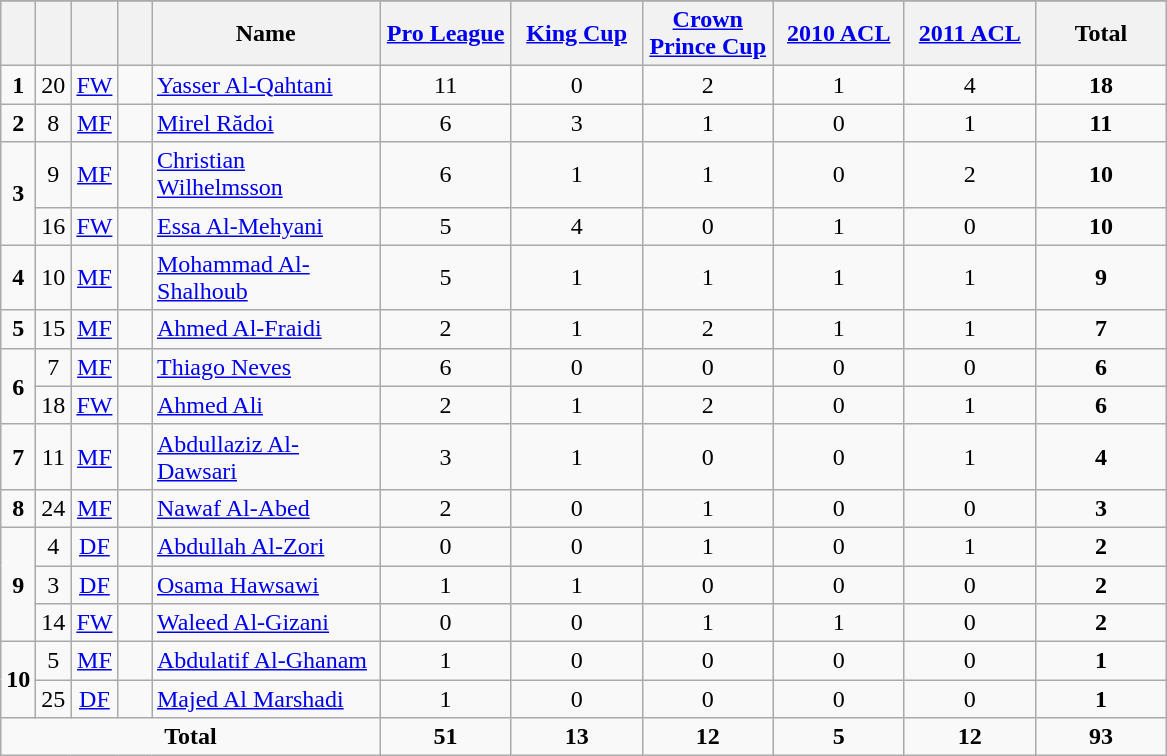<table class="wikitable" style="text-align:center">
<tr>
</tr>
<tr>
<th width=15></th>
<th width=15></th>
<th width=15></th>
<th width=15></th>
<th width=145>Name</th>
<th width=80><strong><a href='#'>Pro League</a></strong></th>
<th width=80><strong><a href='#'>King Cup</a></strong></th>
<th width=80><strong><a href='#'>Crown Prince Cup</a></strong></th>
<th width=80><strong><a href='#'>2010 ACL</a></strong></th>
<th width=80><strong><a href='#'>2011 ACL</a></strong></th>
<th width=80><strong>Total</strong></th>
</tr>
<tr>
<td><strong>1</strong></td>
<td>20</td>
<td><a href='#'>FW</a></td>
<td></td>
<td align=left><a href='#'>Yasser Al-Qahtani</a></td>
<td>11</td>
<td>0</td>
<td>2</td>
<td>1</td>
<td>4</td>
<td><strong>18</strong></td>
</tr>
<tr>
<td><strong>2</strong></td>
<td>8</td>
<td><a href='#'>MF</a></td>
<td></td>
<td align=left><a href='#'>Mirel Rădoi</a></td>
<td>6</td>
<td>3</td>
<td>1</td>
<td>0</td>
<td>1</td>
<td><strong>11</strong></td>
</tr>
<tr>
<td rowspan=2><strong>3</strong></td>
<td>9</td>
<td><a href='#'>MF</a></td>
<td></td>
<td align=left><a href='#'>Christian Wilhelmsson</a></td>
<td>6</td>
<td>1</td>
<td>1</td>
<td>0</td>
<td>2</td>
<td><strong>10</strong></td>
</tr>
<tr>
<td>16</td>
<td><a href='#'>FW</a></td>
<td></td>
<td align=left><a href='#'>Essa Al-Mehyani</a></td>
<td>5</td>
<td>4</td>
<td>0</td>
<td>1</td>
<td>0</td>
<td><strong>10</strong></td>
</tr>
<tr>
<td><strong>4</strong></td>
<td>10</td>
<td><a href='#'>MF</a></td>
<td></td>
<td align=left><a href='#'>Mohammad Al-Shalhoub</a></td>
<td>5</td>
<td>1</td>
<td>1</td>
<td>1</td>
<td>1</td>
<td><strong>9</strong></td>
</tr>
<tr>
<td><strong>5</strong></td>
<td>15</td>
<td><a href='#'>MF</a></td>
<td></td>
<td align=left><a href='#'>Ahmed Al-Fraidi</a></td>
<td>2</td>
<td>1</td>
<td>2</td>
<td>1</td>
<td>1</td>
<td><strong>7</strong></td>
</tr>
<tr>
<td rowspan=2><strong>6</strong></td>
<td>7</td>
<td><a href='#'>MF</a></td>
<td></td>
<td align=left><a href='#'>Thiago Neves</a></td>
<td>6</td>
<td>0</td>
<td>0</td>
<td>0</td>
<td>0</td>
<td><strong>6</strong></td>
</tr>
<tr>
<td>18</td>
<td><a href='#'>FW</a></td>
<td></td>
<td align=left><a href='#'>Ahmed Ali</a></td>
<td>2</td>
<td>1</td>
<td>2</td>
<td>0</td>
<td>1</td>
<td><strong>6</strong></td>
</tr>
<tr>
<td><strong>7</strong></td>
<td>11</td>
<td><a href='#'>MF</a></td>
<td></td>
<td align=left><a href='#'>Abdullaziz Al-Dawsari</a></td>
<td>3</td>
<td>1</td>
<td>0</td>
<td>0</td>
<td>1</td>
<td><strong>4</strong></td>
</tr>
<tr>
<td><strong>8</strong></td>
<td>24</td>
<td><a href='#'>MF</a></td>
<td></td>
<td align=left><a href='#'>Nawaf Al-Abed</a></td>
<td>2</td>
<td>0</td>
<td>1</td>
<td>0</td>
<td>0</td>
<td><strong>3</strong></td>
</tr>
<tr>
<td rowspan=3><strong>9</strong></td>
<td>4</td>
<td><a href='#'>DF</a></td>
<td></td>
<td align=left><a href='#'>Abdullah Al-Zori</a></td>
<td>0</td>
<td>0</td>
<td>1</td>
<td>0</td>
<td>1</td>
<td><strong>2</strong></td>
</tr>
<tr>
<td>3</td>
<td><a href='#'>DF</a></td>
<td></td>
<td align=left><a href='#'>Osama Hawsawi</a></td>
<td>1</td>
<td>1</td>
<td>0</td>
<td>0</td>
<td>0</td>
<td><strong>2</strong></td>
</tr>
<tr>
<td>14</td>
<td><a href='#'>FW</a></td>
<td></td>
<td align=left><a href='#'>Waleed Al-Gizani</a></td>
<td>0</td>
<td>0</td>
<td>1</td>
<td>1</td>
<td>0</td>
<td><strong>2</strong></td>
</tr>
<tr>
<td rowspan=2><strong>10</strong></td>
<td>5</td>
<td><a href='#'>MF</a></td>
<td></td>
<td align=left><a href='#'>Abdulatif Al-Ghanam</a></td>
<td>1</td>
<td>0</td>
<td>0</td>
<td>0</td>
<td>0</td>
<td><strong>1</strong></td>
</tr>
<tr>
<td>25</td>
<td><a href='#'>DF</a></td>
<td></td>
<td align=left><a href='#'>Majed Al Marshadi</a></td>
<td>1</td>
<td>0</td>
<td>0</td>
<td>0</td>
<td>0</td>
<td><strong>1</strong></td>
</tr>
<tr>
<td colspan=5><strong>Total</strong></td>
<td><strong>51</strong></td>
<td><strong>13</strong></td>
<td><strong>12</strong></td>
<td><strong>5</strong></td>
<td><strong>12</strong></td>
<td><strong>93</strong></td>
</tr>
</table>
